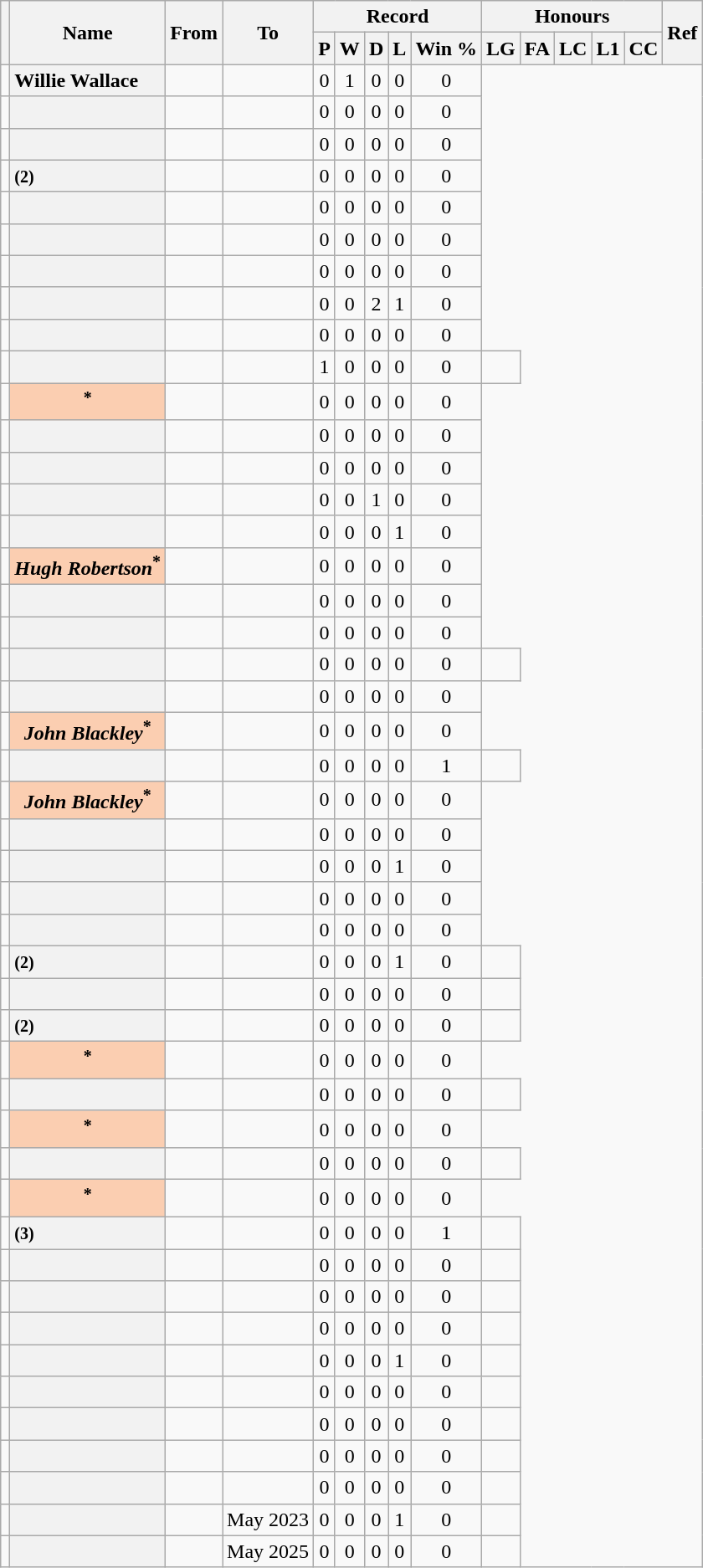<table class="wikitable plainrowheaders sortable" style="text-align:center">
<tr>
<th rowspan="2" scope=col></th>
<th rowspan="2" scope=col>Name</th>
<th rowspan="2" scope=col>From</th>
<th rowspan="2" class="unsortable" scope=col>To</th>
<th colspan="5">Record</th>
<th colspan="5">Honours</th>
<th rowspan="2" class="unsortable">Ref</th>
</tr>
<tr>
<th scope=col>P</th>
<th scope=col>W</th>
<th scope=col>D</th>
<th scope=col>L</th>
<th scope=col>Win %</th>
<th scope=col>LG</th>
<th scope=col>FA</th>
<th scope=col>LC</th>
<th scope=col>L1</th>
<th scope=col>CC</th>
</tr>
<tr>
<td></td>
<th scope=row style=text-align:left>Willie Wallace</th>
<td align=left></td>
<td align=left><br></td>
<td>0</td>
<td>1</td>
<td>0</td>
<td>0</td>
<td>0</td>
</tr>
<tr>
<td></td>
<th scope=row style=text-align:left></th>
<td align=left></td>
<td align=left><br></td>
<td>0</td>
<td>0</td>
<td>0</td>
<td>0</td>
<td>0</td>
</tr>
<tr>
<td></td>
<th scope=row style=text-align:left></th>
<td align=left></td>
<td align=left><br></td>
<td>0</td>
<td>0</td>
<td>0</td>
<td>0</td>
<td>0</td>
</tr>
<tr>
<td></td>
<th scope=row style=text-align:left> <small>(2)</small></th>
<td align=left></td>
<td align=left><br></td>
<td>0</td>
<td>0</td>
<td>0</td>
<td>0</td>
<td>0</td>
</tr>
<tr>
<td></td>
<th scope=row style=text-align:left></th>
<td align=left></td>
<td align=left><br></td>
<td>0</td>
<td>0</td>
<td>0</td>
<td>0</td>
<td>0</td>
</tr>
<tr>
<td></td>
<th scope=row style=text-align:left></th>
<td align=left></td>
<td align=left><br></td>
<td>0</td>
<td>0</td>
<td>0</td>
<td>0</td>
<td>0</td>
</tr>
<tr>
<td></td>
<th scope=row style=text-align:left></th>
<td align=left></td>
<td align=left><br></td>
<td>0</td>
<td>0</td>
<td>0</td>
<td>0</td>
<td>0</td>
</tr>
<tr>
<td></td>
<th scope=row style=text-align:left></th>
<td align=left></td>
<td align=left><br></td>
<td>0</td>
<td>0</td>
<td>2</td>
<td>1</td>
<td>0</td>
</tr>
<tr>
<td></td>
<th scope=row style=text-align:left></th>
<td align=left></td>
<td align=left><br></td>
<td>0</td>
<td>0</td>
<td>0</td>
<td>0</td>
<td>0</td>
</tr>
<tr>
<td></td>
<th scope=row style=text-align:left></th>
<td align=left></td>
<td align=left><br></td>
<td>1</td>
<td>0</td>
<td>0</td>
<td>0</td>
<td>0</td>
<td></td>
</tr>
<tr>
<td></td>
<th scope=row style=background:#FBCEB1><em></em><sup>*</sup></th>
<td align=left></td>
<td align=left><br></td>
<td>0</td>
<td>0</td>
<td>0</td>
<td>0</td>
<td>0</td>
</tr>
<tr>
<td></td>
<th scope=row style=text-align:left></th>
<td align=left></td>
<td align=left><br></td>
<td>0</td>
<td>0</td>
<td>0</td>
<td>0</td>
<td>0</td>
</tr>
<tr>
<td></td>
<th scope=row style=text-align:left></th>
<td align=left></td>
<td align=left><br></td>
<td>0</td>
<td>0</td>
<td>0</td>
<td>0</td>
<td>0</td>
</tr>
<tr>
<td></td>
<th scope=row style=text-align:left></th>
<td align=left></td>
<td align=left><br></td>
<td>0</td>
<td>0</td>
<td>1</td>
<td>0</td>
<td>0</td>
</tr>
<tr>
<td></td>
<th scope=row style=text-align:left></th>
<td align=left></td>
<td align=left><br></td>
<td>0</td>
<td>0</td>
<td>0</td>
<td>1</td>
<td>0</td>
</tr>
<tr>
<td></td>
<th scope=row style=background:#FBCEB1><em>Hugh Robertson</em><sup>*</sup></th>
<td align=left></td>
<td align=left><br></td>
<td>0</td>
<td>0</td>
<td>0</td>
<td>0</td>
<td>0</td>
</tr>
<tr>
<td></td>
<th scope=row style=text-align:left></th>
<td align=left></td>
<td align=left><br></td>
<td>0</td>
<td>0</td>
<td>0</td>
<td>0</td>
<td>0</td>
</tr>
<tr>
<td></td>
<th scope=row style=text-align:left></th>
<td align=left></td>
<td align=left><br></td>
<td>0</td>
<td>0</td>
<td>0</td>
<td>0</td>
<td>0</td>
</tr>
<tr>
<td></td>
<th scope=row style=text-align:left></th>
<td align=left></td>
<td align=left><br></td>
<td>0</td>
<td>0</td>
<td>0</td>
<td>0</td>
<td>0</td>
<td></td>
</tr>
<tr>
<td></td>
<th scope=row style=text-align:left></th>
<td align=left></td>
<td align=left><br></td>
<td>0</td>
<td>0</td>
<td>0</td>
<td>0</td>
<td>0</td>
</tr>
<tr>
<td></td>
<th scope=row style=background:#FBCEB1><em>John Blackley</em><sup>*</sup></th>
<td align=left></td>
<td align=left><br></td>
<td>0</td>
<td>0</td>
<td>0</td>
<td>0</td>
<td>0</td>
</tr>
<tr>
<td></td>
<th scope=row style=text-align:left></th>
<td align=left></td>
<td align=left><br></td>
<td>0</td>
<td>0</td>
<td>0</td>
<td>0</td>
<td>1</td>
<td></td>
</tr>
<tr>
<td></td>
<th scope=row style=background:#FBCEB1><em>John Blackley</em><sup>*</sup></th>
<td align=left></td>
<td align=left><br></td>
<td>0</td>
<td>0</td>
<td>0</td>
<td>0</td>
<td>0</td>
</tr>
<tr>
<td></td>
<th scope=row style=text-align:left></th>
<td align=left></td>
<td align=left><br></td>
<td>0</td>
<td>0</td>
<td>0</td>
<td>0</td>
<td>0</td>
</tr>
<tr>
<td></td>
<th scope=row style=text-align:left></th>
<td align=left></td>
<td align=left><br></td>
<td>0</td>
<td>0</td>
<td>0</td>
<td>1</td>
<td>0</td>
</tr>
<tr>
<td></td>
<th scope=row style=text-align:left></th>
<td align=left></td>
<td align=left><br></td>
<td>0</td>
<td>0</td>
<td>0</td>
<td>0</td>
<td>0</td>
</tr>
<tr>
<td></td>
<th scope=row style=text-align:left></th>
<td align=left></td>
<td align=left><br></td>
<td>0</td>
<td>0</td>
<td>0</td>
<td>0</td>
<td>0</td>
</tr>
<tr>
<td></td>
<th scope=row style=text-align:left> <small>(2)</small></th>
<td align=left></td>
<td align=left><br></td>
<td>0</td>
<td>0</td>
<td>0</td>
<td>1</td>
<td>0</td>
<td></td>
</tr>
<tr>
<td></td>
<th scope=row style=text-align:left></th>
<td align=left></td>
<td align=left><br></td>
<td>0</td>
<td>0</td>
<td>0</td>
<td>0</td>
<td>0</td>
<td></td>
</tr>
<tr>
<td></td>
<th scope=row style=text-align:left> <small>(2)</small></th>
<td align=left></td>
<td align=left><br></td>
<td>0</td>
<td>0</td>
<td>0</td>
<td>0</td>
<td>0</td>
<td></td>
</tr>
<tr>
<td></td>
<th scope=row style=background:#FBCEB1><em></em><sup>*</sup></th>
<td align=left></td>
<td align=left><br></td>
<td>0</td>
<td>0</td>
<td>0</td>
<td>0</td>
<td>0</td>
</tr>
<tr>
<td></td>
<th scope=row style=text-align:left></th>
<td align=left></td>
<td align=left><br></td>
<td>0</td>
<td>0</td>
<td>0</td>
<td>0</td>
<td>0</td>
<td></td>
</tr>
<tr>
<td></td>
<th scope=row style=background:#FBCEB1><em></em><sup>*</sup></th>
<td align=left></td>
<td align=left><br></td>
<td>0</td>
<td>0</td>
<td>0</td>
<td>0</td>
<td>0</td>
</tr>
<tr>
<td></td>
<th scope=row style=text-align:left></th>
<td align=left></td>
<td align=left><br></td>
<td>0</td>
<td>0</td>
<td>0</td>
<td>0</td>
<td>0</td>
<td></td>
</tr>
<tr>
<td></td>
<th scope=row style=background:#FBCEB1><em></em><sup>*</sup></th>
<td align=left></td>
<td align=left><br></td>
<td>0</td>
<td>0</td>
<td>0</td>
<td>0</td>
<td>0</td>
</tr>
<tr>
<td></td>
<th scope=row style=text-align:left> <small>(3)</small></th>
<td align=left></td>
<td align=left><br></td>
<td>0</td>
<td>0</td>
<td>0</td>
<td>0</td>
<td>1</td>
<td></td>
</tr>
<tr>
<td></td>
<th scope=row style=text-align:left></th>
<td align=left></td>
<td align=left><br></td>
<td>0</td>
<td>0</td>
<td>0</td>
<td>0</td>
<td>0</td>
<td></td>
</tr>
<tr>
<td></td>
<th scope=row style=text-align:left></th>
<td align=left></td>
<td align=left><br></td>
<td>0</td>
<td>0</td>
<td>0</td>
<td>0</td>
<td>0</td>
<td></td>
</tr>
<tr>
<td></td>
<th scope=row style=text-align:left></th>
<td align=left></td>
<td align=left><br></td>
<td>0</td>
<td>0</td>
<td>0</td>
<td>0</td>
<td>0</td>
<td></td>
</tr>
<tr>
<td></td>
<th scope=row style=text-align:left></th>
<td align=left></td>
<td align=left><br></td>
<td>0</td>
<td>0</td>
<td>0</td>
<td>1</td>
<td>0</td>
<td></td>
</tr>
<tr>
<td></td>
<th scope=row style=text-align:left></th>
<td align=left></td>
<td align=left><br></td>
<td>0</td>
<td>0</td>
<td>0</td>
<td>0</td>
<td>0</td>
<td></td>
</tr>
<tr>
<td></td>
<th scope=row style=text-align:left></th>
<td align=left></td>
<td align=left><br></td>
<td>0</td>
<td>0</td>
<td>0</td>
<td>0</td>
<td>0</td>
<td></td>
</tr>
<tr>
<td></td>
<th scope=row style=text-align:left></th>
<td align=left></td>
<td align=left><br></td>
<td>0</td>
<td>0</td>
<td>0</td>
<td>0</td>
<td>0</td>
<td></td>
</tr>
<tr>
<td></td>
<th scope=row style=text-align:left></th>
<td align=left></td>
<td align=left><br></td>
<td>0</td>
<td>0</td>
<td>0</td>
<td>0</td>
<td>0</td>
<td></td>
</tr>
<tr>
<td></td>
<th scope=row style=text-align:left></th>
<td align=left></td>
<td align=left>May 2023<br></td>
<td>0</td>
<td>0</td>
<td>0</td>
<td>1</td>
<td>0</td>
<td></td>
</tr>
<tr>
<td></td>
<th scope=row style=text-align:left></th>
<td align=left></td>
<td align=left>May 2025<br></td>
<td>0</td>
<td>0</td>
<td>0</td>
<td>0</td>
<td>0</td>
<td></td>
</tr>
</table>
